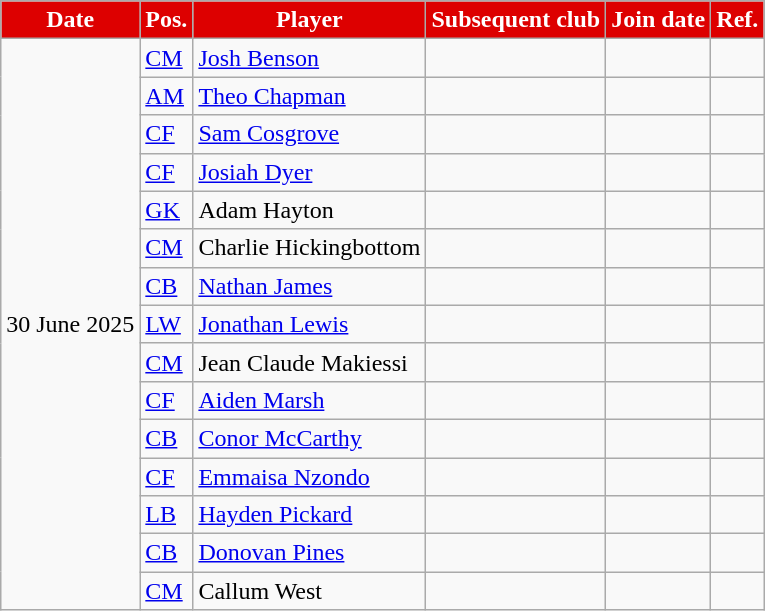<table class="wikitable plainrowheaders sortable">
<tr>
<th style="background:#DD0000;color:#fff;">Date</th>
<th style="background:#DD0000;color:#fff;">Pos.</th>
<th style="background:#DD0000;color:#fff;">Player</th>
<th style="background:#DD0000;color:#fff;">Subsequent club</th>
<th style="background:#DD0000;color:#fff;">Join date</th>
<th style="background:#DD0000;color:#fff;">Ref.</th>
</tr>
<tr>
<td rowspan="15">30 June 2025</td>
<td><a href='#'>CM</a></td>
<td> <a href='#'>Josh Benson</a></td>
<td></td>
<td></td>
<td></td>
</tr>
<tr>
<td><a href='#'>AM</a></td>
<td> <a href='#'>Theo Chapman</a></td>
<td></td>
<td></td>
<td></td>
</tr>
<tr>
<td><a href='#'>CF</a></td>
<td> <a href='#'>Sam Cosgrove</a></td>
<td></td>
<td></td>
<td></td>
</tr>
<tr>
<td><a href='#'>CF</a></td>
<td> <a href='#'>Josiah Dyer</a></td>
<td></td>
<td></td>
<td></td>
</tr>
<tr>
<td><a href='#'>GK</a></td>
<td> Adam Hayton</td>
<td></td>
<td></td>
<td></td>
</tr>
<tr>
<td><a href='#'>CM</a></td>
<td> Charlie Hickingbottom</td>
<td></td>
<td></td>
<td></td>
</tr>
<tr>
<td><a href='#'>CB</a></td>
<td> <a href='#'>Nathan James</a></td>
<td></td>
<td></td>
<td></td>
</tr>
<tr>
<td><a href='#'>LW</a></td>
<td> <a href='#'>Jonathan Lewis</a></td>
<td></td>
<td></td>
<td></td>
</tr>
<tr>
<td><a href='#'>CM</a></td>
<td> Jean Claude Makiessi</td>
<td></td>
<td></td>
<td></td>
</tr>
<tr>
<td><a href='#'>CF</a></td>
<td> <a href='#'>Aiden Marsh</a></td>
<td></td>
<td></td>
<td></td>
</tr>
<tr>
<td><a href='#'>CB</a></td>
<td> <a href='#'>Conor McCarthy</a></td>
<td></td>
<td></td>
<td></td>
</tr>
<tr>
<td><a href='#'>CF</a></td>
<td> <a href='#'>Emmaisa Nzondo</a></td>
<td></td>
<td></td>
<td></td>
</tr>
<tr>
<td><a href='#'>LB</a></td>
<td> <a href='#'>Hayden Pickard</a></td>
<td></td>
<td></td>
<td></td>
</tr>
<tr>
<td><a href='#'>CB</a></td>
<td> <a href='#'>Donovan Pines</a></td>
<td></td>
<td></td>
<td></td>
</tr>
<tr>
<td><a href='#'>CM</a></td>
<td> Callum West</td>
<td></td>
<td></td>
<td></td>
</tr>
</table>
